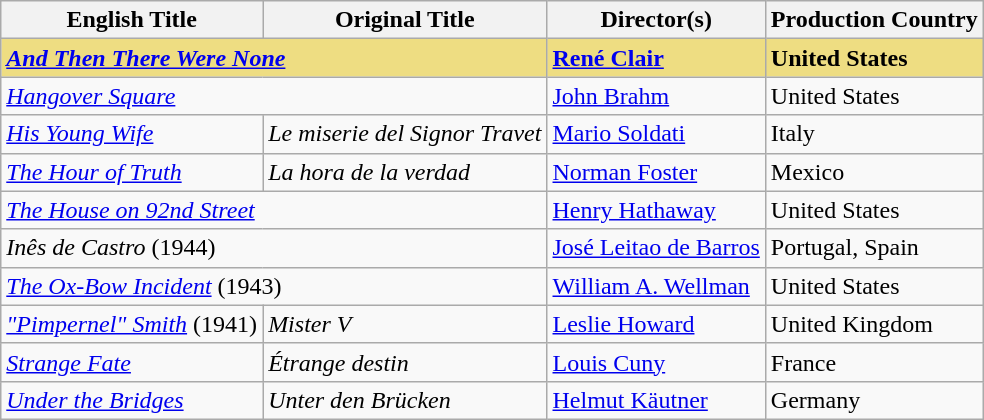<table class="wikitable">
<tr>
<th>English Title</th>
<th>Original Title</th>
<th>Director(s)</th>
<th>Production Country</th>
</tr>
<tr style="background:#eedd82">
<td colspan="2"><em><a href='#'><strong>And Then There Were None</strong></a></em></td>
<td><a href='#'><strong>René Clair</strong></a></td>
<td><strong>United States</strong></td>
</tr>
<tr>
<td colspan="2"><em><a href='#'>Hangover Square</a></em></td>
<td><a href='#'>John Brahm</a></td>
<td>United States</td>
</tr>
<tr>
<td><em><a href='#'>His Young Wife</a></em></td>
<td><em>Le miserie del Signor Travet</em></td>
<td><a href='#'>Mario Soldati</a></td>
<td>Italy</td>
</tr>
<tr>
<td><em><a href='#'>The Hour of Truth</a></em></td>
<td><em>La hora de la verdad</em></td>
<td><a href='#'>Norman Foster</a></td>
<td>Mexico</td>
</tr>
<tr>
<td colspan="2"><em><a href='#'>The House on 92nd Street</a></em></td>
<td><a href='#'>Henry Hathaway</a></td>
<td>United States</td>
</tr>
<tr>
<td colspan="2"><em>Inês de Castro</em> (1944)</td>
<td><a href='#'>José Leitao de Barros</a></td>
<td>Portugal, Spain</td>
</tr>
<tr>
<td colspan="2"><a href='#'><em>The Ox-Bow Incident</em></a> (1943)</td>
<td><a href='#'>William A. Wellman</a></td>
<td>United States</td>
</tr>
<tr>
<td><em><a href='#'>"Pimpernel" Smith</a></em> (1941)</td>
<td><em>Mister V</em></td>
<td><a href='#'>Leslie Howard</a></td>
<td>United Kingdom</td>
</tr>
<tr>
<td><em><a href='#'>Strange Fate</a></em></td>
<td><em>Étrange destin</em></td>
<td><a href='#'>Louis Cuny</a></td>
<td>France</td>
</tr>
<tr>
<td><em><a href='#'>Under the Bridges</a></em></td>
<td><em>Unter den Brücken</em></td>
<td><a href='#'>Helmut Käutner</a></td>
<td>Germany</td>
</tr>
</table>
